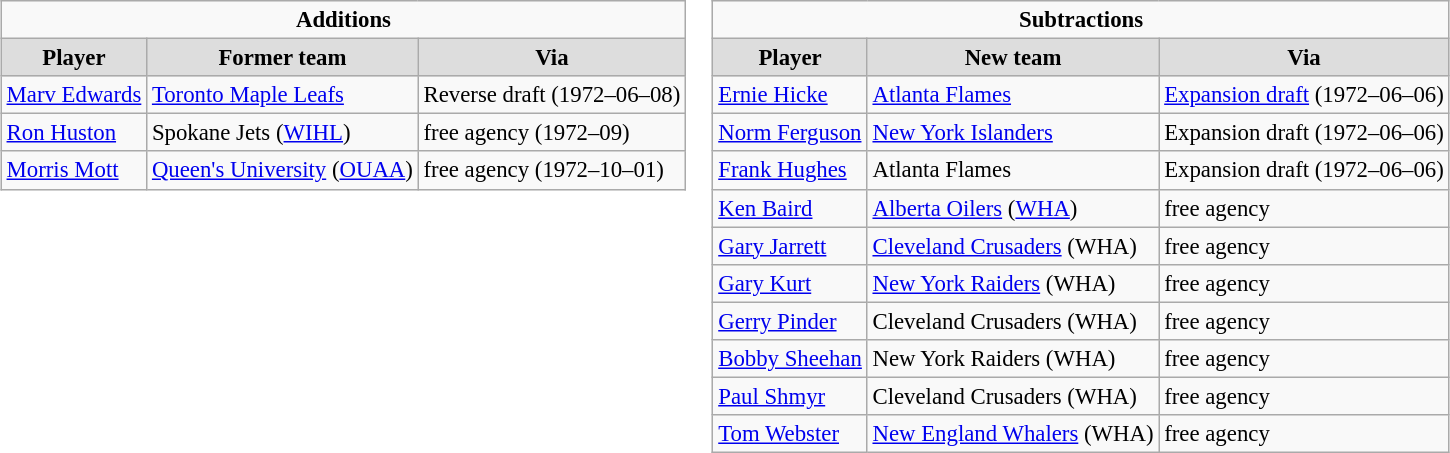<table cellspacing="0">
<tr>
<td valign="top"><br><table class="wikitable" style="font-size: 95%">
<tr>
<td colspan="10" align="center"><strong>Additions</strong></td>
</tr>
<tr align="center"  bgcolor="#dddddd">
<td><strong>Player</strong></td>
<td><strong>Former team</strong></td>
<td><strong>Via</strong></td>
</tr>
<tr>
<td><a href='#'>Marv Edwards</a></td>
<td><a href='#'>Toronto Maple Leafs</a></td>
<td>Reverse draft (1972–06–08)</td>
</tr>
<tr>
<td><a href='#'>Ron Huston</a></td>
<td>Spokane Jets (<a href='#'>WIHL</a>)</td>
<td>free agency (1972–09)</td>
</tr>
<tr>
<td><a href='#'>Morris Mott</a></td>
<td><a href='#'>Queen's University</a> (<a href='#'>OUAA</a>)</td>
<td>free agency (1972–10–01)</td>
</tr>
</table>
</td>
<td valign="top"><br><table class="wikitable" style="font-size: 95%">
<tr>
<td colspan="10" align="center"><strong>Subtractions</strong></td>
</tr>
<tr align="center"  bgcolor="#dddddd">
<td><strong>Player</strong></td>
<td><strong>New team</strong></td>
<td><strong>Via</strong></td>
</tr>
<tr>
<td><a href='#'>Ernie Hicke</a></td>
<td><a href='#'>Atlanta Flames</a></td>
<td><a href='#'>Expansion draft</a> (1972–06–06)</td>
</tr>
<tr>
<td><a href='#'>Norm Ferguson</a></td>
<td><a href='#'>New York Islanders</a></td>
<td>Expansion draft (1972–06–06)</td>
</tr>
<tr>
<td><a href='#'>Frank Hughes</a></td>
<td>Atlanta Flames</td>
<td>Expansion draft (1972–06–06)</td>
</tr>
<tr>
<td><a href='#'>Ken Baird</a></td>
<td><a href='#'>Alberta Oilers</a> (<a href='#'>WHA</a>)</td>
<td>free agency</td>
</tr>
<tr>
<td><a href='#'>Gary Jarrett</a></td>
<td><a href='#'>Cleveland Crusaders</a> (WHA)</td>
<td>free agency</td>
</tr>
<tr>
<td><a href='#'>Gary Kurt</a></td>
<td><a href='#'>New York Raiders</a> (WHA)</td>
<td>free agency</td>
</tr>
<tr>
<td><a href='#'>Gerry Pinder</a></td>
<td>Cleveland Crusaders (WHA)</td>
<td>free agency</td>
</tr>
<tr>
<td><a href='#'>Bobby Sheehan</a></td>
<td>New York Raiders (WHA)</td>
<td>free agency</td>
</tr>
<tr>
<td><a href='#'>Paul Shmyr</a></td>
<td>Cleveland Crusaders (WHA)</td>
<td>free agency</td>
</tr>
<tr>
<td><a href='#'>Tom Webster</a></td>
<td><a href='#'>New England Whalers</a> (WHA)</td>
<td>free agency</td>
</tr>
</table>
</td>
</tr>
</table>
